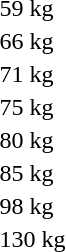<table>
<tr>
<td rowspan=2>59 kg<br></td>
<td rowspan=2></td>
<td rowspan=2></td>
<td></td>
</tr>
<tr>
<td></td>
</tr>
<tr>
<td rowspan=2>66 kg<br></td>
<td rowspan=2></td>
<td rowspan=2></td>
<td></td>
</tr>
<tr>
<td></td>
</tr>
<tr>
<td rowspan=2>71 kg<br></td>
<td rowspan=2></td>
<td rowspan=2></td>
<td></td>
</tr>
<tr>
<td></td>
</tr>
<tr>
<td rowspan=2>75 kg<br></td>
<td rowspan=2></td>
<td rowspan=2></td>
<td></td>
</tr>
<tr>
<td></td>
</tr>
<tr>
<td rowspan=2>80 kg<br></td>
<td rowspan=2></td>
<td rowspan=2></td>
<td></td>
</tr>
<tr>
<td></td>
</tr>
<tr>
<td rowspan=2>85 kg<br></td>
<td rowspan=2></td>
<td rowspan=2></td>
<td></td>
</tr>
<tr>
<td></td>
</tr>
<tr>
<td rowspan=2>98 kg<br></td>
<td rowspan=2></td>
<td rowspan=2></td>
<td></td>
</tr>
<tr>
<td></td>
</tr>
<tr>
<td rowspan=2>130 kg<br></td>
<td rowspan=2></td>
<td rowspan=2></td>
<td></td>
</tr>
<tr>
<td></td>
</tr>
</table>
